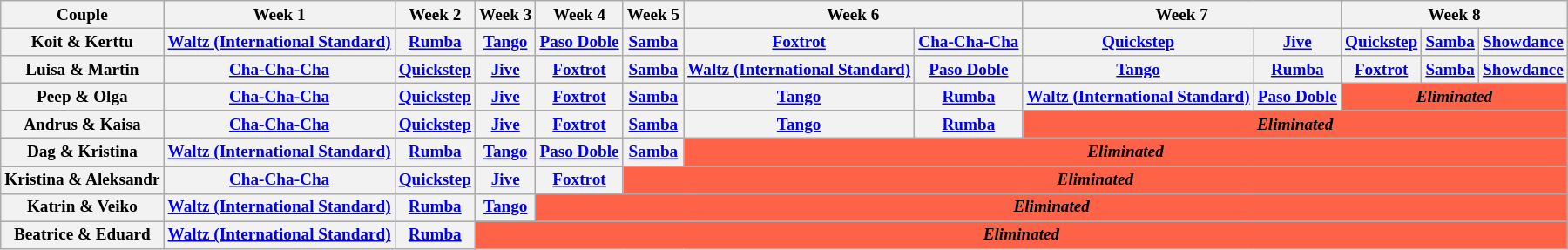<table class="wikitable" style="font-size:80%">
<tr>
<th>Couple</th>
<th>Week 1</th>
<th>Week 2</th>
<th>Week 3</th>
<th>Week 4</th>
<th>Week 5</th>
<th colspan=2>Week 6</th>
<th colspan=2>Week 7</th>
<th colspan=3>Week 8</th>
</tr>
<tr>
<th>Koit & Kerttu</th>
<th><a href='#'>Waltz (International Standard)</a></th>
<th><a href='#'>Rumba</a></th>
<th><a href='#'>Tango</a></th>
<th><a href='#'>Paso Doble</a></th>
<th><a href='#'>Samba</a></th>
<th><a href='#'>Foxtrot</a></th>
<th><a href='#'>Cha-Cha-Cha</a></th>
<th><a href='#'>Quickstep</a></th>
<th><a href='#'>Jive</a></th>
<th><a href='#'>Quickstep</a></th>
<th><a href='#'>Samba</a></th>
<th><a href='#'>Showdance</a></th>
</tr>
<tr>
<th>Luisa & Martin</th>
<th><a href='#'>Cha-Cha-Cha</a></th>
<th><a href='#'>Quickstep</a></th>
<th><a href='#'>Jive</a></th>
<th><a href='#'>Foxtrot</a></th>
<th><a href='#'>Samba</a></th>
<th><a href='#'>Waltz (International Standard)</a></th>
<th><a href='#'>Paso Doble</a></th>
<th><a href='#'>Tango</a></th>
<th><a href='#'>Rumba</a></th>
<th><a href='#'>Foxtrot</a></th>
<th><a href='#'>Samba</a></th>
<th><a href='#'>Showdance</a></th>
</tr>
<tr>
<th>Peep & Olga</th>
<th><a href='#'>Cha-Cha-Cha</a></th>
<th><a href='#'>Quickstep</a></th>
<th><a href='#'>Jive</a></th>
<th><a href='#'>Foxtrot</a></th>
<th><a href='#'>Samba</a></th>
<th><a href='#'>Tango</a></th>
<th><a href='#'>Rumba</a></th>
<th><a href='#'>Waltz (International Standard)</a></th>
<th><a href='#'>Paso Doble</a></th>
<th style="background:tomato;" align="center" colspan="4"><em>Eliminated</em></th>
</tr>
<tr>
<th>Andrus & Kaisa</th>
<th><a href='#'>Cha-Cha-Cha</a></th>
<th><a href='#'>Quickstep</a></th>
<th><a href='#'>Jive</a></th>
<th><a href='#'>Foxtrot</a></th>
<th><a href='#'>Samba</a></th>
<th><a href='#'>Tango</a></th>
<th><a href='#'>Rumba</a></th>
<th style="background:tomato;" align="center" colspan="5"><em>Eliminated</em></th>
</tr>
<tr>
<th>Dag & Kristina</th>
<th><a href='#'>Waltz (International Standard)</a></th>
<th><a href='#'>Rumba</a></th>
<th><a href='#'>Tango</a></th>
<th><a href='#'>Paso Doble</a></th>
<th><a href='#'>Samba</a></th>
<th style="background:tomato;" align="center" colspan="7"><em>Eliminated</em></th>
</tr>
<tr>
<th>Kristina & Aleksandr</th>
<th><a href='#'>Cha-Cha-Cha</a></th>
<th><a href='#'>Quickstep</a></th>
<th><a href='#'>Jive</a></th>
<th><a href='#'>Foxtrot</a></th>
<th style="background:tomato;" align="center" colspan="9"><em>Eliminated</em></th>
</tr>
<tr>
<th>Katrin & Veiko</th>
<th><a href='#'>Waltz (International Standard)</a></th>
<th><a href='#'>Rumba</a></th>
<th><a href='#'>Tango</a></th>
<th style="background:tomato;" align="center" colspan="11"><em>Eliminated</em></th>
</tr>
<tr>
<th>Beatrice & Eduard</th>
<th><a href='#'>Waltz (International Standard)</a></th>
<th><a href='#'>Rumba</a></th>
<th style="background:tomato;" align="center" colspan="13"><em>Eliminated</em></th>
</tr>
</table>
